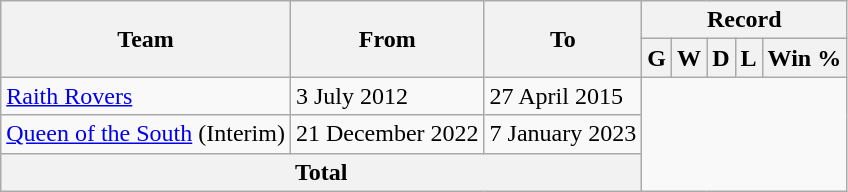<table class="wikitable" style="text-align: center">
<tr>
<th rowspan="2">Team</th>
<th rowspan="2">From</th>
<th rowspan="2">To</th>
<th colspan="5">Record</th>
</tr>
<tr>
<th>G</th>
<th>W</th>
<th>D</th>
<th>L</th>
<th>Win %</th>
</tr>
<tr>
<td align=left><a href='#'>Raith Rovers</a></td>
<td align=left>3 July 2012</td>
<td align=left>27 April 2015<br></td>
</tr>
<tr>
<td align=left><a href='#'>Queen of the South</a> (Interim)</td>
<td align=left>21 December 2022</td>
<td align=left>7 January 2023<br></td>
</tr>
<tr>
<th colspan="3">Total<br></th>
</tr>
</table>
